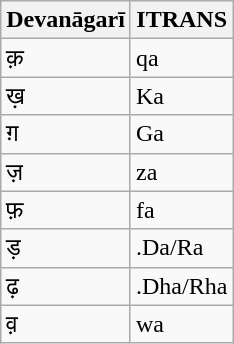<table class="wikitable">
<tr>
<th>Devanāgarī</th>
<th>ITRANS</th>
</tr>
<tr>
<td>क़</td>
<td>qa</td>
</tr>
<tr>
<td>ख़</td>
<td>Ka</td>
</tr>
<tr>
<td>ग़</td>
<td>Ga</td>
</tr>
<tr>
<td>ज़</td>
<td>za</td>
</tr>
<tr>
<td>फ़</td>
<td>fa</td>
</tr>
<tr>
<td>ड़</td>
<td>.Da/Ra</td>
</tr>
<tr>
<td>ढ़</td>
<td>.Dha/Rha</td>
</tr>
<tr>
<td>व़</td>
<td>wa</td>
</tr>
</table>
